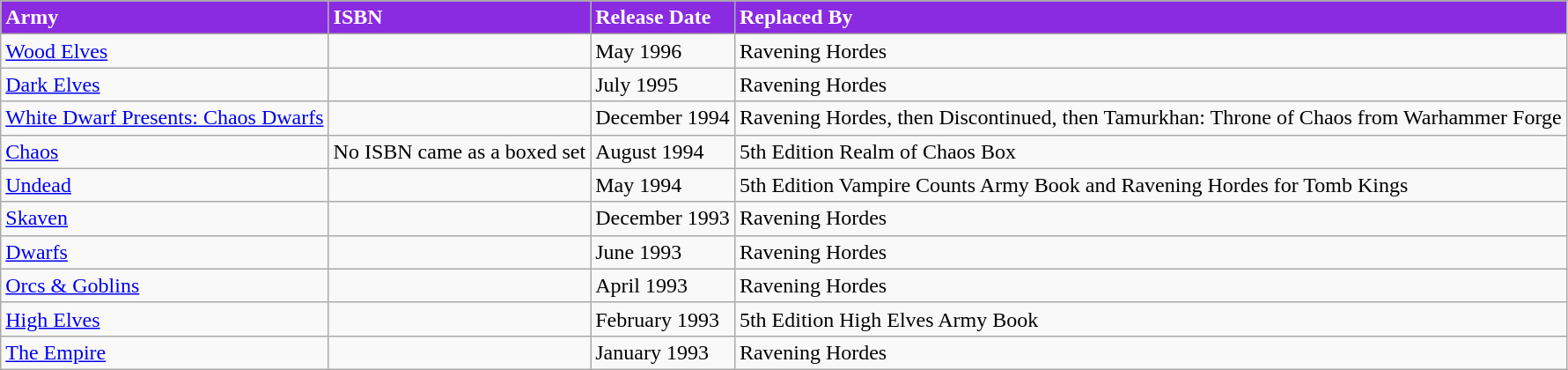<table class="wikitable">
<tr valign=center>
</tr>
<tr style="color:white; background:#8A2BE2;">
<td><strong>Army</strong></td>
<td><strong>ISBN</strong></td>
<td><strong>Release Date</strong></td>
<td><strong>Replaced By</strong></td>
</tr>
<tr>
<td><a href='#'>Wood Elves</a></td>
<td></td>
<td>May 1996</td>
<td>Ravening Hordes</td>
</tr>
<tr>
<td><a href='#'>Dark Elves</a></td>
<td></td>
<td>July 1995</td>
<td>Ravening Hordes</td>
</tr>
<tr>
<td><a href='#'>White Dwarf Presents: Chaos Dwarfs</a></td>
<td></td>
<td>December 1994</td>
<td>Ravening Hordes, then Discontinued, then Tamurkhan: Throne of Chaos from Warhammer Forge</td>
</tr>
<tr>
<td><a href='#'>Chaos</a></td>
<td>No ISBN came as a boxed set</td>
<td>August 1994</td>
<td>5th Edition Realm of Chaos Box</td>
</tr>
<tr>
<td><a href='#'>Undead</a></td>
<td></td>
<td>May 1994</td>
<td>5th Edition Vampire Counts Army Book and Ravening Hordes for Tomb Kings</td>
</tr>
<tr>
<td><a href='#'>Skaven</a></td>
<td></td>
<td>December 1993</td>
<td>Ravening Hordes</td>
</tr>
<tr>
<td><a href='#'>Dwarfs</a></td>
<td></td>
<td>June 1993</td>
<td>Ravening Hordes</td>
</tr>
<tr>
<td><a href='#'>Orcs & Goblins</a></td>
<td></td>
<td>April 1993</td>
<td>Ravening Hordes</td>
</tr>
<tr>
<td><a href='#'>High Elves</a></td>
<td></td>
<td>February 1993</td>
<td>5th Edition High Elves Army Book</td>
</tr>
<tr>
<td><a href='#'>The Empire</a></td>
<td></td>
<td>January 1993</td>
<td>Ravening Hordes</td>
</tr>
</table>
